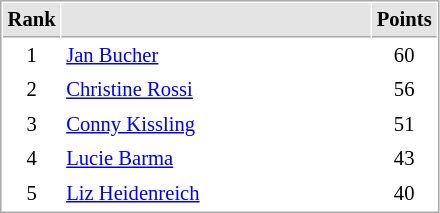<table cellspacing="1" cellpadding="3" style="border:1px solid #AAAAAA;font-size:86%">
<tr bgcolor="#E4E4E4">
<th style="border-bottom:1px solid #AAAAAA" width=10>Rank</th>
<th style="border-bottom:1px solid #AAAAAA" width=200></th>
<th style="border-bottom:1px solid #AAAAAA" width=20>Points</th>
</tr>
<tr>
<td align="center">1</td>
<td> <a href='#'>Jan Bucher</a></td>
<td align=center>60</td>
</tr>
<tr>
<td align="center">2</td>
<td> <a href='#'>Christine Rossi</a></td>
<td align=center>56</td>
</tr>
<tr>
<td align="center">3</td>
<td> <a href='#'>Conny Kissling</a></td>
<td align=center>51</td>
</tr>
<tr>
<td align="center">4</td>
<td> <a href='#'>Lucie Barma</a></td>
<td align=center>43</td>
</tr>
<tr>
<td align="center">5</td>
<td> <a href='#'>Liz Heidenreich</a></td>
<td align=center>40</td>
</tr>
</table>
